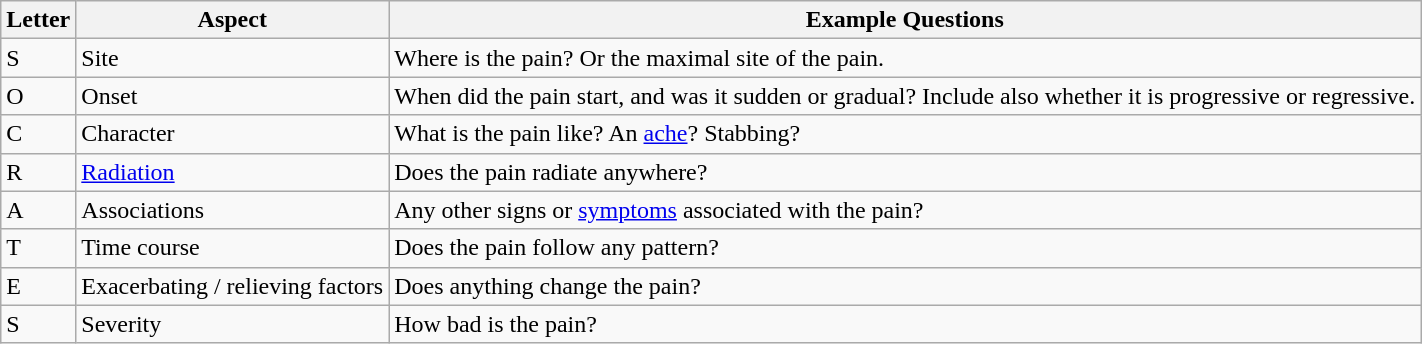<table class="wikitable">
<tr>
<th>Letter</th>
<th>Aspect</th>
<th>Example Questions</th>
</tr>
<tr>
<td>S</td>
<td>Site</td>
<td>Where is the pain? Or the maximal site of the pain.</td>
</tr>
<tr>
<td>O</td>
<td>Onset</td>
<td>When did the pain start, and was it sudden or gradual? Include also whether it is progressive or regressive.</td>
</tr>
<tr>
<td>C</td>
<td>Character</td>
<td>What is the pain like? An <a href='#'>ache</a>? Stabbing?</td>
</tr>
<tr>
<td>R</td>
<td><a href='#'>Radiation</a></td>
<td>Does the pain radiate anywhere?</td>
</tr>
<tr>
<td>A</td>
<td>Associations</td>
<td>Any other signs or <a href='#'>symptoms</a> associated with the pain?</td>
</tr>
<tr>
<td>T</td>
<td>Time course</td>
<td>Does the pain follow any pattern?</td>
</tr>
<tr>
<td>E</td>
<td>Exacerbating / relieving factors</td>
<td>Does anything change the pain?</td>
</tr>
<tr>
<td>S</td>
<td>Severity</td>
<td>How bad is the pain?</td>
</tr>
</table>
